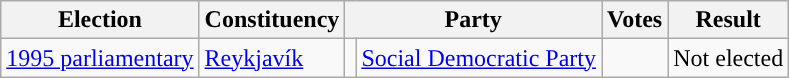<table class="wikitable" style="text-align:left;">
<tr>
<th scope=col>Election</th>
<th scope=col>Constituency</th>
<th scope=col colspan="2">Party</th>
<th scope=col>Votes</th>
<th scope=col>Result</th>
</tr>
<tr>
<td><a href='#'>1995 parliamentary</a></td>
<td><a href='#'>Reykjavík</a></td>
<td style="background:"></td>
<td><a href='#'>Social Democratic Party</a></td>
<td align=right></td>
<td>Not elected</td>
</tr>
</table>
